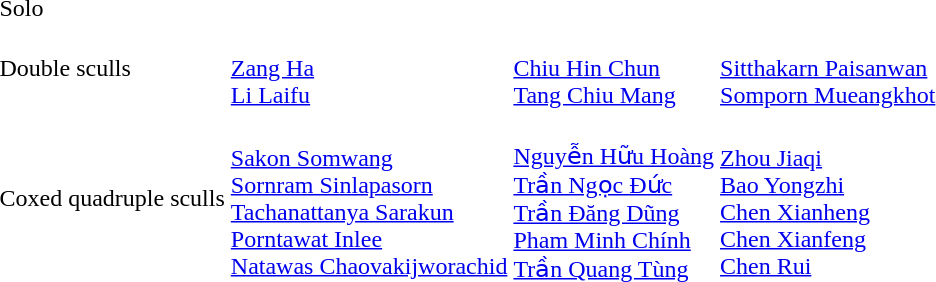<table>
<tr>
<td>Solo</td>
<td></td>
<td></td>
<td></td>
</tr>
<tr>
<td>Double sculls</td>
<td><br><a href='#'>Zang Ha</a><br><a href='#'>Li Laifu</a></td>
<td><br><a href='#'>Chiu Hin Chun</a><br><a href='#'>Tang Chiu Mang</a></td>
<td><br><a href='#'>Sitthakarn Paisanwan</a><br><a href='#'>Somporn Mueangkhot</a></td>
</tr>
<tr>
<td>Coxed quadruple sculls</td>
<td><br><a href='#'>Sakon Somwang</a><br><a href='#'>Sornram Sinlapasorn</a><br><a href='#'>Tachanattanya Sarakun</a><br><a href='#'>Porntawat Inlee</a><br><a href='#'>Natawas Chaovakijworachid</a></td>
<td><br><a href='#'>Nguyễn Hữu Hoàng</a><br><a href='#'>Trần Ngọc Đức</a><br><a href='#'>Trần Đăng Dũng</a><br><a href='#'>Pham Minh Chính</a><br><a href='#'>Trần Quang Tùng</a></td>
<td><br><a href='#'>Zhou Jiaqi</a><br><a href='#'>Bao Yongzhi</a><br><a href='#'>Chen Xianheng</a><br><a href='#'>Chen Xianfeng</a><br><a href='#'>Chen Rui</a></td>
</tr>
</table>
